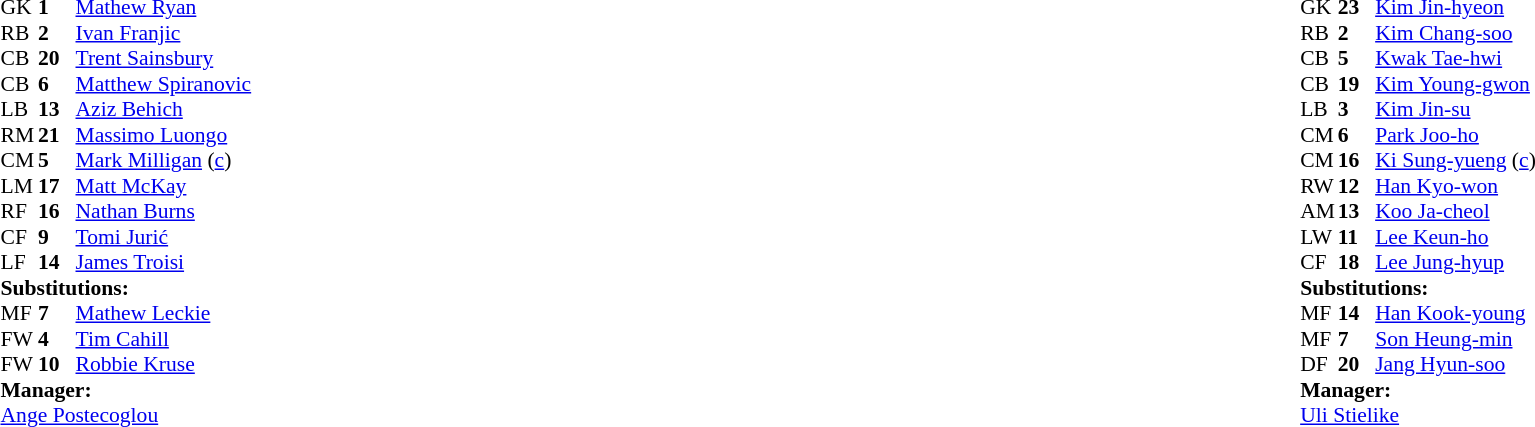<table width="100%">
<tr>
<td valign="top" width="40%"><br><table style="font-size:90%;" cellspacing="0" cellpadding="0">
<tr>
<th width="25"></th>
<th width="25"></th>
</tr>
<tr>
<td>GK</td>
<td><strong>1</strong></td>
<td><a href='#'>Mathew Ryan</a></td>
</tr>
<tr>
<td>RB</td>
<td><strong>2</strong></td>
<td><a href='#'>Ivan Franjic</a></td>
</tr>
<tr>
<td>CB</td>
<td><strong>20</strong></td>
<td><a href='#'>Trent Sainsbury</a></td>
</tr>
<tr>
<td>CB</td>
<td><strong>6</strong></td>
<td><a href='#'>Matthew Spiranovic</a></td>
<td></td>
</tr>
<tr>
<td>LB</td>
<td><strong>13</strong></td>
<td><a href='#'>Aziz Behich</a></td>
</tr>
<tr>
<td>RM</td>
<td><strong>21</strong></td>
<td><a href='#'>Massimo Luongo</a></td>
</tr>
<tr>
<td>CM</td>
<td><strong>5</strong></td>
<td><a href='#'>Mark Milligan</a> (<a href='#'>c</a>)</td>
</tr>
<tr>
<td>LM</td>
<td><strong>17</strong></td>
<td><a href='#'>Matt McKay</a></td>
<td></td>
<td></td>
</tr>
<tr>
<td>RF</td>
<td><strong>16</strong></td>
<td><a href='#'>Nathan Burns</a></td>
<td></td>
<td></td>
</tr>
<tr>
<td>CF</td>
<td><strong>9</strong></td>
<td><a href='#'>Tomi Jurić</a></td>
</tr>
<tr>
<td>LF</td>
<td><strong>14</strong></td>
<td><a href='#'>James Troisi</a></td>
<td></td>
<td></td>
</tr>
<tr>
<td colspan=3><strong>Substitutions:</strong></td>
</tr>
<tr>
<td>MF</td>
<td><strong>7</strong></td>
<td><a href='#'>Mathew Leckie</a></td>
<td></td>
<td></td>
</tr>
<tr>
<td>FW</td>
<td><strong>4</strong></td>
<td><a href='#'>Tim Cahill</a></td>
<td></td>
<td></td>
</tr>
<tr>
<td>FW</td>
<td><strong>10</strong></td>
<td><a href='#'>Robbie Kruse</a></td>
<td></td>
<td></td>
</tr>
<tr>
<td colspan=3><strong>Manager:</strong></td>
</tr>
<tr>
<td colspan=4><a href='#'>Ange Postecoglou</a></td>
</tr>
</table>
</td>
<td valign="top"></td>
<td valign="top" width="50%"><br><table style="font-size:90%;" cellspacing="0" cellpadding="0" align="center">
<tr>
<th width=25></th>
<th width=25></th>
</tr>
<tr>
<td>GK</td>
<td><strong>23</strong></td>
<td><a href='#'>Kim Jin-hyeon</a></td>
</tr>
<tr>
<td>RB</td>
<td><strong>2</strong></td>
<td><a href='#'>Kim Chang-soo</a></td>
<td></td>
</tr>
<tr>
<td>CB</td>
<td><strong>5</strong></td>
<td><a href='#'>Kwak Tae-hwi</a></td>
</tr>
<tr>
<td>CB</td>
<td><strong>19</strong></td>
<td><a href='#'>Kim Young-gwon</a></td>
</tr>
<tr>
<td>LB</td>
<td><strong>3</strong></td>
<td><a href='#'>Kim Jin-su</a></td>
</tr>
<tr>
<td>CM</td>
<td><strong>6</strong></td>
<td><a href='#'>Park Joo-ho</a></td>
<td></td>
<td></td>
</tr>
<tr>
<td>CM</td>
<td><strong>16</strong></td>
<td><a href='#'>Ki Sung-yueng</a> (<a href='#'>c</a>)</td>
</tr>
<tr>
<td>RW</td>
<td><strong>12</strong></td>
<td><a href='#'>Han Kyo-won</a></td>
<td></td>
<td></td>
</tr>
<tr>
<td>AM</td>
<td><strong>13</strong></td>
<td><a href='#'>Koo Ja-cheol</a></td>
<td></td>
<td></td>
</tr>
<tr>
<td>LW</td>
<td><strong>11</strong></td>
<td><a href='#'>Lee Keun-ho</a></td>
</tr>
<tr>
<td>CF</td>
<td><strong>18</strong></td>
<td><a href='#'>Lee Jung-hyup</a></td>
</tr>
<tr>
<td colspan=3><strong>Substitutions:</strong></td>
</tr>
<tr>
<td>MF</td>
<td><strong>14</strong></td>
<td><a href='#'>Han Kook-young</a></td>
<td></td>
<td></td>
</tr>
<tr>
<td>MF</td>
<td><strong>7</strong></td>
<td><a href='#'>Son Heung-min</a></td>
<td></td>
<td></td>
</tr>
<tr>
<td>DF</td>
<td><strong>20</strong></td>
<td><a href='#'>Jang Hyun-soo</a></td>
<td></td>
<td></td>
</tr>
<tr>
<td colspan=3><strong>Manager:</strong></td>
</tr>
<tr>
<td colspan=4> <a href='#'>Uli Stielike</a></td>
</tr>
</table>
</td>
</tr>
</table>
